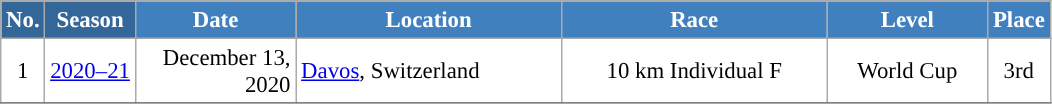<table class="wikitable sortable" style="font-size:95%; text-align:center; border:grey solid 1px; border-collapse:collapse; background:#ffffff;">
<tr style="background:#efefef;">
<th style="background-color:#369; color:white;">No.</th>
<th style="background-color:#369; color:white;">Season</th>
<th style="background-color:#4180be; color:white; width:100px;">Date</th>
<th style="background-color:#4180be; color:white; width:170px;">Location</th>
<th style="background-color:#4180be; color:white; width:170px;">Race</th>
<th style="background-color:#4180be; color:white; width:100px;">Level</th>
<th style="background-color:#4180be; color:white;">Place</th>
</tr>
<tr>
<td align=center>1</td>
<td rowspan="1" align="center"><a href='#'>2020–21</a></td>
<td align=right>December 13, 2020</td>
<td align=left> <a href='#'>Davos</a>, Switzerland</td>
<td>10 km Individual F</td>
<td>World Cup</td>
<td>3rd</td>
</tr>
<tr>
</tr>
</table>
